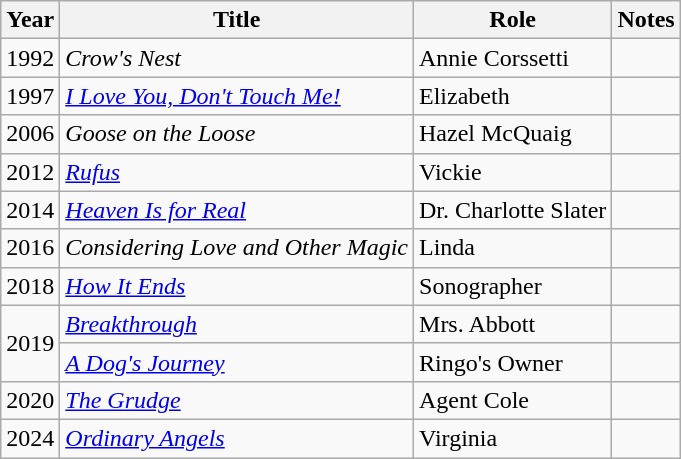<table class="wikitable sortable">
<tr>
<th>Year</th>
<th>Title</th>
<th>Role</th>
<th class="unsortable">Notes</th>
</tr>
<tr>
<td>1992</td>
<td><em>Crow's Nest</em></td>
<td>Annie Corssetti</td>
<td></td>
</tr>
<tr>
<td>1997</td>
<td><em><a href='#'>I Love You, Don't Touch Me!</a></em></td>
<td>Elizabeth</td>
<td></td>
</tr>
<tr>
<td>2006</td>
<td><em>Goose on the Loose</em></td>
<td>Hazel McQuaig</td>
<td></td>
</tr>
<tr>
<td>2012</td>
<td><em><a href='#'>Rufus</a></em></td>
<td>Vickie</td>
<td></td>
</tr>
<tr>
<td>2014</td>
<td><em><a href='#'>Heaven Is for Real</a></em></td>
<td>Dr. Charlotte Slater</td>
<td></td>
</tr>
<tr>
<td>2016</td>
<td><em>Considering Love and Other Magic</em></td>
<td>Linda</td>
<td></td>
</tr>
<tr>
<td>2018</td>
<td><em><a href='#'>How It Ends</a></em></td>
<td>Sonographer</td>
<td></td>
</tr>
<tr>
<td rowspan="2">2019</td>
<td><em><a href='#'>Breakthrough</a></em></td>
<td>Mrs. Abbott</td>
<td></td>
</tr>
<tr>
<td><em><a href='#'>A Dog's Journey</a></em></td>
<td>Ringo's Owner</td>
<td></td>
</tr>
<tr>
<td>2020</td>
<td><em><a href='#'>The Grudge</a></em></td>
<td>Agent Cole</td>
<td></td>
</tr>
<tr>
<td>2024</td>
<td><em><a href='#'>Ordinary Angels</a></em></td>
<td>Virginia</td>
<td></td>
</tr>
</table>
